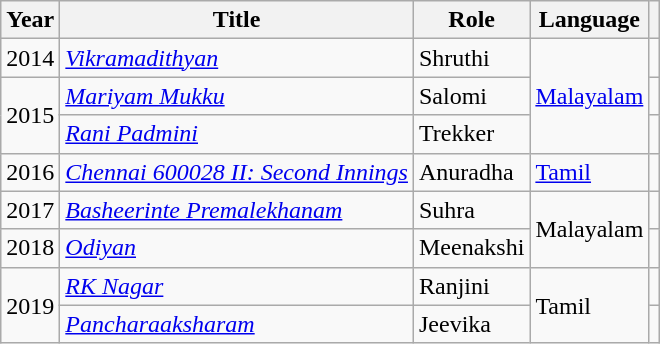<table class="wikitable sortable">
<tr>
<th>Year</th>
<th>Title</th>
<th>Role</th>
<th>Language</th>
<th></th>
</tr>
<tr>
<td>2014</td>
<td><em><a href='#'>Vikramadithyan</a></em></td>
<td>Shruthi</td>
<td rowspan=3><a href='#'>Malayalam</a></td>
<td></td>
</tr>
<tr>
<td rowspan=2>2015</td>
<td><em><a href='#'>Mariyam Mukku</a></em></td>
<td>Salomi</td>
<td></td>
</tr>
<tr>
<td><em><a href='#'>Rani Padmini</a></em></td>
<td>Trekker</td>
<td></td>
</tr>
<tr>
<td>2016</td>
<td><em><a href='#'>Chennai 600028 II: Second Innings</a></em></td>
<td>Anuradha</td>
<td><a href='#'>Tamil</a></td>
<td></td>
</tr>
<tr>
<td>2017</td>
<td><em><a href='#'>Basheerinte Premalekhanam</a></em></td>
<td>Suhra</td>
<td rowspan=2>Malayalam</td>
<td></td>
</tr>
<tr>
<td>2018</td>
<td><em><a href='#'>Odiyan</a></em></td>
<td>Meenakshi</td>
<td></td>
</tr>
<tr>
<td rowspan=2>2019</td>
<td><em><a href='#'>RK Nagar</a></em></td>
<td>Ranjini</td>
<td rowspan=2>Tamil</td>
<td></td>
</tr>
<tr>
<td><em><a href='#'>Pancharaaksharam</a></em></td>
<td>Jeevika</td>
<td></td>
</tr>
</table>
